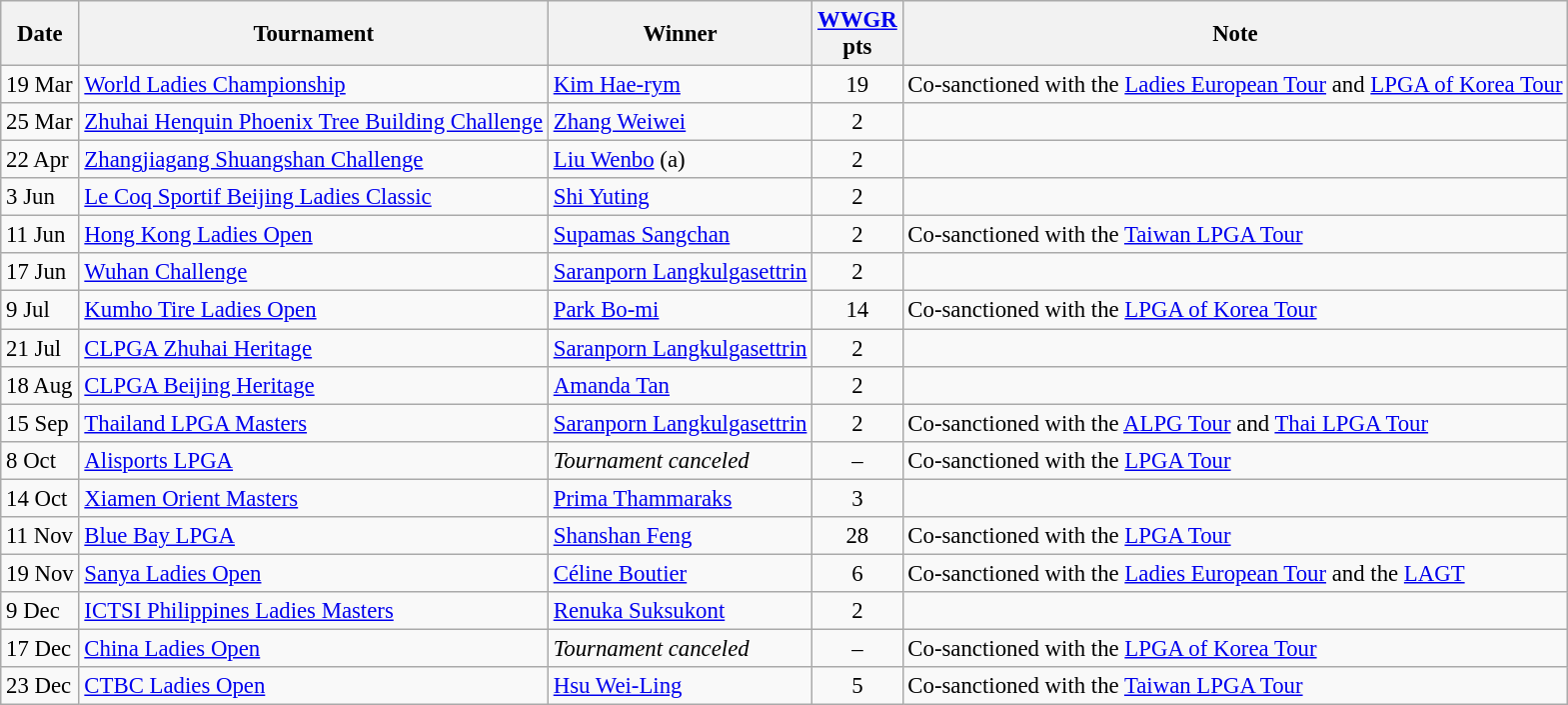<table class="wikitable sortable" style="font-size:95%;">
<tr>
<th>Date</th>
<th>Tournament</th>
<th>Winner</th>
<th><a href='#'>WWGR</a><br>pts</th>
<th>Note</th>
</tr>
<tr>
<td>19 Mar</td>
<td><a href='#'>World Ladies Championship</a></td>
<td> <a href='#'>Kim Hae-rym</a></td>
<td align=center>19</td>
<td>Co-sanctioned with the <a href='#'>Ladies European Tour</a> and <a href='#'>LPGA of Korea Tour</a></td>
</tr>
<tr>
<td>25 Mar</td>
<td><a href='#'>Zhuhai Henquin Phoenix Tree Building Challenge</a></td>
<td> <a href='#'>Zhang Weiwei</a></td>
<td align=center>2</td>
<td></td>
</tr>
<tr>
<td>22 Apr</td>
<td><a href='#'>Zhangjiagang Shuangshan Challenge</a></td>
<td> <a href='#'>Liu Wenbo</a> (a)</td>
<td align=center>2</td>
<td></td>
</tr>
<tr>
<td>3 Jun</td>
<td><a href='#'>Le Coq Sportif Beijing Ladies Classic</a></td>
<td> <a href='#'>Shi Yuting</a></td>
<td align=center>2</td>
<td></td>
</tr>
<tr>
<td>11 Jun</td>
<td><a href='#'>Hong Kong Ladies Open</a></td>
<td> <a href='#'>Supamas Sangchan</a></td>
<td align=center>2</td>
<td>Co-sanctioned with the <a href='#'>Taiwan LPGA Tour</a></td>
</tr>
<tr>
<td>17 Jun</td>
<td><a href='#'>Wuhan Challenge</a></td>
<td> <a href='#'>Saranporn Langkulgasettrin</a></td>
<td align=center>2</td>
<td></td>
</tr>
<tr>
<td>9 Jul</td>
<td><a href='#'>Kumho Tire Ladies Open</a></td>
<td> <a href='#'>Park Bo-mi</a></td>
<td align=center>14</td>
<td>Co-sanctioned with the <a href='#'>LPGA of Korea Tour</a></td>
</tr>
<tr>
<td>21 Jul</td>
<td><a href='#'>CLPGA Zhuhai Heritage</a></td>
<td> <a href='#'>Saranporn Langkulgasettrin</a></td>
<td align=center>2</td>
<td></td>
</tr>
<tr>
<td>18 Aug</td>
<td><a href='#'>CLPGA Beijing Heritage</a></td>
<td> <a href='#'>Amanda Tan</a></td>
<td align=center>2</td>
<td></td>
</tr>
<tr>
<td>15 Sep</td>
<td><a href='#'>Thailand LPGA Masters</a></td>
<td> <a href='#'>Saranporn Langkulgasettrin</a></td>
<td align=center>2</td>
<td>Co-sanctioned with the <a href='#'>ALPG Tour</a> and <a href='#'>Thai LPGA Tour</a></td>
</tr>
<tr>
<td>8 Oct</td>
<td><a href='#'>Alisports LPGA</a></td>
<td><em>Tournament canceled</em></td>
<td align=center>–</td>
<td>Co-sanctioned with the <a href='#'>LPGA Tour</a></td>
</tr>
<tr>
<td>14 Oct</td>
<td><a href='#'>Xiamen Orient Masters</a></td>
<td> <a href='#'>Prima Thammaraks</a></td>
<td align=center>3</td>
<td></td>
</tr>
<tr>
<td>11 Nov</td>
<td><a href='#'>Blue Bay LPGA</a></td>
<td> <a href='#'>Shanshan Feng</a></td>
<td align=center>28</td>
<td>Co-sanctioned with the <a href='#'>LPGA Tour</a></td>
</tr>
<tr>
<td>19 Nov</td>
<td><a href='#'>Sanya Ladies Open</a></td>
<td> <a href='#'>Céline Boutier</a></td>
<td align=center>6</td>
<td>Co-sanctioned with the <a href='#'>Ladies European Tour</a> and the <a href='#'>LAGT</a></td>
</tr>
<tr>
<td>9 Dec</td>
<td><a href='#'>ICTSI Philippines Ladies Masters</a></td>
<td> <a href='#'>Renuka Suksukont</a></td>
<td align=center>2</td>
<td></td>
</tr>
<tr>
<td>17 Dec</td>
<td><a href='#'>China Ladies Open</a></td>
<td><em>Tournament canceled</em></td>
<td align=center>–</td>
<td>Co-sanctioned with the <a href='#'>LPGA of Korea Tour</a></td>
</tr>
<tr>
<td>23 Dec</td>
<td><a href='#'>CTBC Ladies Open</a></td>
<td> <a href='#'>Hsu Wei-Ling</a></td>
<td align=center>5</td>
<td>Co-sanctioned with the <a href='#'>Taiwan LPGA Tour</a></td>
</tr>
</table>
